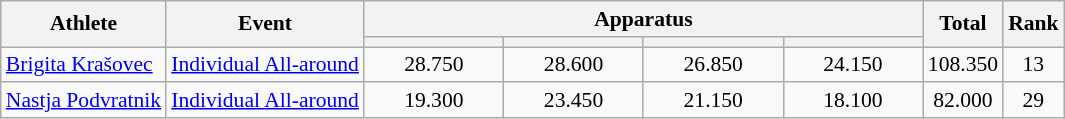<table class="wikitable" style="font-size:90%; text-align:center">
<tr>
<th rowspan="2">Athlete</th>
<th rowspan="2">Event</th>
<th colspan="4">Apparatus</th>
<th rowspan="2">Total</th>
<th rowspan="2">Rank</th>
</tr>
<tr>
<th style="width:6em"></th>
<th style="width:6em"></th>
<th style="width:6em"></th>
<th style="width:6em"></th>
</tr>
<tr>
<td align="left"><a href='#'>Brigita Krašovec</a></td>
<td align="left"><a href='#'>Individual All-around</a></td>
<td>28.750</td>
<td>28.600</td>
<td>26.850</td>
<td>24.150</td>
<td>108.350</td>
<td>13</td>
</tr>
<tr>
<td align="left"><a href='#'>Nastja Podvratnik</a></td>
<td align="left"><a href='#'>Individual All-around</a></td>
<td>19.300</td>
<td>23.450</td>
<td>21.150</td>
<td>18.100</td>
<td>82.000</td>
<td>29</td>
</tr>
</table>
